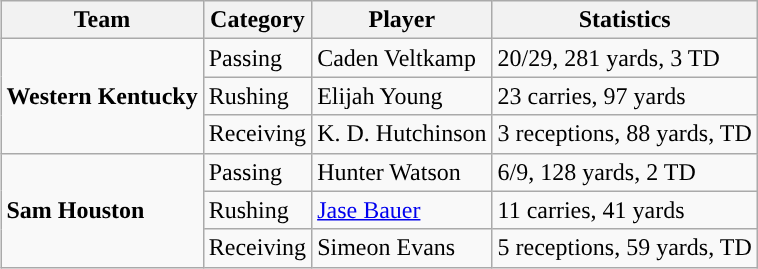<table class="wikitable" style="float: right;">
<tr>
<th>Team</th>
<th>Category</th>
<th>Player</th>
<th>Statistics</th>
</tr>
<tr>
<td rowspan=3><strong>Western Kentucky</strong></td>
<td>Passing</td>
<td>Caden Veltkamp</td>
<td>20/29, 281 yards, 3 TD</td>
</tr>
<tr>
<td>Rushing</td>
<td>Elijah Young</td>
<td>23 carries, 97 yards</td>
</tr>
<tr>
<td>Receiving</td>
<td>K. D. Hutchinson</td>
<td>3 receptions, 88 yards, TD</td>
</tr>
<tr>
<td rowspan=3><strong>Sam Houston</strong></td>
<td>Passing</td>
<td>Hunter Watson</td>
<td>6/9, 128 yards, 2 TD</td>
</tr>
<tr>
<td>Rushing</td>
<td><a href='#'>Jase Bauer</a></td>
<td>11 carries, 41 yards</td>
</tr>
<tr>
<td>Receiving</td>
<td>Simeon Evans</td>
<td>5 receptions, 59 yards, TD</td>
</tr>
</table>
